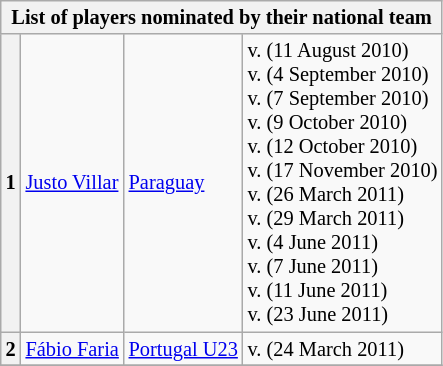<table class="wikitable collapsible collapsed" style="font-size: 85%">
<tr>
<th colspan="4">List of players nominated by their national team</th>
</tr>
<tr>
<th>1</th>
<td><a href='#'>Justo Villar</a></td>
<td> <a href='#'>Paraguay</a></td>
<td>v.  (11 August 2010)<br>v.  (4 September 2010)<br>v.  (7 September 2010)<br>v.  (9 October 2010)<br>v.  (12 October 2010)<br>v.  (17 November 2010)<br>v.  (26 March 2011)<br>v.  (29 March 2011)<br>v.  (4 June 2011)<br>v.  (7 June 2011)<br>v.  (11 June 2011)<br>v.  (23 June 2011)</td>
</tr>
<tr>
<th>2</th>
<td><a href='#'>Fábio Faria</a></td>
<td> <a href='#'>Portugal U23</a></td>
<td>v.  (24 March 2011)</td>
</tr>
<tr>
</tr>
</table>
